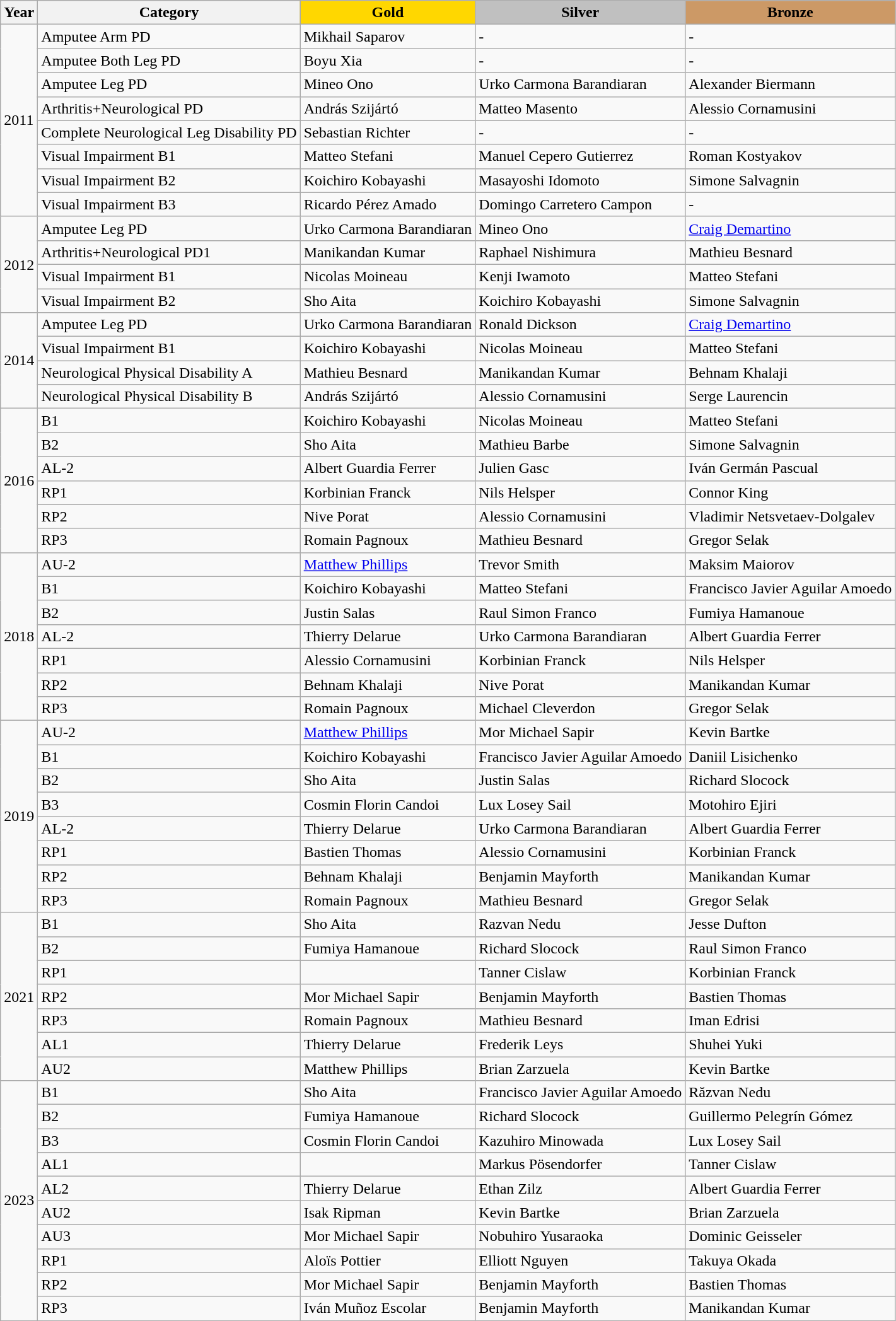<table class="wikitable">
<tr>
<th>Year</th>
<th>Category</th>
<th style="background: gold;">Gold</th>
<th style="background: silver;">Silver</th>
<th style="background: #cc9966;">Bronze</th>
</tr>
<tr>
<td rowspan="8">2011</td>
<td>Amputee Arm PD</td>
<td> Mikhail Saparov</td>
<td>-</td>
<td>-</td>
</tr>
<tr>
<td>Amputee Both Leg PD</td>
<td> Boyu Xia</td>
<td>-</td>
<td>-</td>
</tr>
<tr>
<td>Amputee Leg PD</td>
<td> Mineo Ono</td>
<td> Urko Carmona Barandiaran</td>
<td> Alexander Biermann</td>
</tr>
<tr>
<td>Arthritis+Neurological PD</td>
<td> András Szijártó</td>
<td> Matteo Masento</td>
<td> Alessio Cornamusini</td>
</tr>
<tr>
<td>Complete Neurological Leg Disability PD</td>
<td> Sebastian Richter</td>
<td>-</td>
<td>-</td>
</tr>
<tr>
<td>Visual Impairment B1</td>
<td> Matteo Stefani</td>
<td> Manuel Cepero Gutierrez</td>
<td> Roman Kostyakov</td>
</tr>
<tr>
<td>Visual Impairment B2</td>
<td> Koichiro Kobayashi</td>
<td> Masayoshi Idomoto</td>
<td> Simone Salvagnin</td>
</tr>
<tr>
<td>Visual Impairment B3</td>
<td> Ricardo Pérez Amado</td>
<td> Domingo Carretero Campon</td>
<td>-</td>
</tr>
<tr>
<td rowspan="4">2012</td>
<td>Amputee Leg PD</td>
<td> Urko Carmona Barandiaran</td>
<td> Mineo Ono</td>
<td> <a href='#'>Craig Demartino</a></td>
</tr>
<tr>
<td>Arthritis+Neurological PD1</td>
<td> Manikandan Kumar</td>
<td> Raphael Nishimura</td>
<td> Mathieu Besnard</td>
</tr>
<tr>
<td>Visual Impairment B1</td>
<td> Nicolas Moineau</td>
<td> Kenji Iwamoto</td>
<td> Matteo Stefani</td>
</tr>
<tr>
<td>Visual Impairment B2</td>
<td> Sho Aita</td>
<td> Koichiro Kobayashi</td>
<td> Simone Salvagnin</td>
</tr>
<tr>
<td rowspan="4">2014</td>
<td>Amputee Leg PD</td>
<td> Urko Carmona Barandiaran</td>
<td> Ronald Dickson</td>
<td> <a href='#'>Craig Demartino</a></td>
</tr>
<tr>
<td>Visual Impairment B1</td>
<td> Koichiro Kobayashi</td>
<td> Nicolas Moineau</td>
<td> Matteo Stefani</td>
</tr>
<tr>
<td>Neurological Physical Disability A</td>
<td> Mathieu Besnard</td>
<td> Manikandan Kumar</td>
<td> Behnam Khalaji</td>
</tr>
<tr>
<td>Neurological Physical Disability B</td>
<td> András Szijártó</td>
<td> Alessio Cornamusini</td>
<td> Serge Laurencin</td>
</tr>
<tr>
<td rowspan="6">2016</td>
<td>B1</td>
<td> Koichiro Kobayashi</td>
<td> Nicolas Moineau</td>
<td> Matteo Stefani</td>
</tr>
<tr>
<td>B2</td>
<td> Sho Aita</td>
<td> Mathieu Barbe</td>
<td> Simone Salvagnin</td>
</tr>
<tr>
<td>AL-2</td>
<td> Albert Guardia Ferrer</td>
<td> Julien Gasc</td>
<td> Iván Germán Pascual</td>
</tr>
<tr>
<td>RP1</td>
<td> Korbinian Franck</td>
<td> Nils Helsper</td>
<td> Connor King</td>
</tr>
<tr>
<td>RP2</td>
<td> Nive Porat</td>
<td> Alessio Cornamusini</td>
<td> Vladimir Netsvetaev-Dolgalev</td>
</tr>
<tr>
<td>RP3</td>
<td> Romain Pagnoux</td>
<td> Mathieu Besnard</td>
<td> Gregor Selak</td>
</tr>
<tr>
<td rowspan="7">2018</td>
<td>AU-2</td>
<td> <a href='#'>Matthew Phillips</a></td>
<td> Trevor Smith</td>
<td> Maksim Maiorov</td>
</tr>
<tr>
<td>B1</td>
<td> Koichiro Kobayashi</td>
<td> Matteo Stefani</td>
<td> Francisco Javier Aguilar Amoedo</td>
</tr>
<tr>
<td>B2</td>
<td> Justin Salas</td>
<td> Raul Simon Franco</td>
<td> Fumiya Hamanoue</td>
</tr>
<tr>
<td>AL-2</td>
<td> Thierry Delarue</td>
<td> Urko Carmona Barandiaran</td>
<td> Albert Guardia Ferrer</td>
</tr>
<tr>
<td>RP1</td>
<td> Alessio Cornamusini</td>
<td> Korbinian Franck</td>
<td> Nils Helsper</td>
</tr>
<tr>
<td>RP2</td>
<td> Behnam Khalaji</td>
<td> Nive Porat</td>
<td> Manikandan Kumar</td>
</tr>
<tr>
<td>RP3</td>
<td> Romain Pagnoux</td>
<td> Michael Cleverdon</td>
<td> Gregor Selak</td>
</tr>
<tr>
<td rowspan="8">2019</td>
<td>AU-2</td>
<td> <a href='#'>Matthew Phillips</a></td>
<td> Mor Michael Sapir</td>
<td> Kevin Bartke</td>
</tr>
<tr>
<td>B1</td>
<td> Koichiro Kobayashi</td>
<td> Francisco Javier Aguilar Amoedo</td>
<td> Daniil Lisichenko</td>
</tr>
<tr>
<td>B2</td>
<td> Sho Aita</td>
<td> Justin Salas</td>
<td> Richard Slocock</td>
</tr>
<tr>
<td>B3</td>
<td> Cosmin Florin Candoi</td>
<td> Lux Losey Sail</td>
<td> Motohiro Ejiri</td>
</tr>
<tr>
<td>AL-2</td>
<td> Thierry Delarue</td>
<td> Urko Carmona Barandiaran</td>
<td> Albert Guardia Ferrer</td>
</tr>
<tr>
<td>RP1</td>
<td> Bastien Thomas</td>
<td> Alessio Cornamusini</td>
<td> Korbinian Franck</td>
</tr>
<tr>
<td>RP2</td>
<td> Behnam Khalaji</td>
<td> Benjamin Mayforth</td>
<td> Manikandan Kumar</td>
</tr>
<tr>
<td>RP3</td>
<td> Romain Pagnoux</td>
<td> Mathieu Besnard</td>
<td> Gregor Selak</td>
</tr>
<tr>
<td rowspan="7">2021</td>
<td>B1</td>
<td> Sho Aita</td>
<td> Razvan Nedu</td>
<td> Jesse Dufton</td>
</tr>
<tr>
<td>B2</td>
<td> Fumiya Hamanoue</td>
<td> Richard Slocock</td>
<td> Raul Simon Franco</td>
</tr>
<tr>
<td>RP1</td>
<td> </td>
<td> Tanner Cislaw</td>
<td> Korbinian Franck</td>
</tr>
<tr>
<td>RP2</td>
<td> Mor Michael Sapir</td>
<td> Benjamin Mayforth</td>
<td> Bastien Thomas</td>
</tr>
<tr>
<td>RP3</td>
<td> Romain Pagnoux</td>
<td> Mathieu Besnard</td>
<td> Iman Edrisi</td>
</tr>
<tr>
<td>AL1</td>
<td> Thierry Delarue</td>
<td> Frederik Leys</td>
<td> Shuhei Yuki</td>
</tr>
<tr>
<td>AU2</td>
<td> Matthew Phillips</td>
<td> Brian Zarzuela</td>
<td> Kevin Bartke</td>
</tr>
<tr>
<td rowspan="10">2023</td>
<td>B1</td>
<td> Sho Aita</td>
<td> Francisco Javier Aguilar Amoedo</td>
<td> Răzvan Nedu</td>
</tr>
<tr>
<td>B2</td>
<td> Fumiya Hamanoue</td>
<td> Richard Slocock</td>
<td> Guillermo Pelegrín Gómez</td>
</tr>
<tr>
<td>B3</td>
<td> Cosmin Florin Candoi</td>
<td> Kazuhiro Minowada</td>
<td> Lux Losey Sail</td>
</tr>
<tr>
<td>AL1</td>
<td> </td>
<td> Markus Pösendorfer</td>
<td> Tanner Cislaw</td>
</tr>
<tr>
<td>AL2</td>
<td> Thierry Delarue</td>
<td> Ethan Zilz</td>
<td> Albert Guardia Ferrer</td>
</tr>
<tr>
<td>AU2</td>
<td> Isak Ripman</td>
<td> Kevin Bartke</td>
<td> Brian Zarzuela</td>
</tr>
<tr>
<td>AU3</td>
<td> Mor Michael Sapir</td>
<td> Nobuhiro Yusaraoka</td>
<td> Dominic Geisseler</td>
</tr>
<tr>
<td>RP1</td>
<td> Aloïs Pottier</td>
<td> Elliott Nguyen</td>
<td> Takuya Okada</td>
</tr>
<tr>
<td>RP2</td>
<td> Mor Michael Sapir</td>
<td> Benjamin Mayforth</td>
<td> Bastien Thomas</td>
</tr>
<tr>
<td>RP3</td>
<td> Iván Muñoz Escolar</td>
<td> Benjamin Mayforth</td>
<td> Manikandan Kumar</td>
</tr>
</table>
